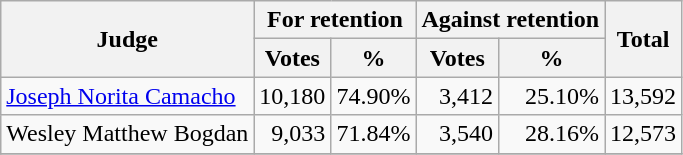<table class = wikitable style=text-align:right>
<tr>
<th rowspan = 2>Judge</th>
<th colspan = 2>For retention</th>
<th colspan = 2>Against retention</th>
<th rowspan = 2>Total</th>
</tr>
<tr>
<th>Votes</th>
<th>%</th>
<th>Votes</th>
<th>%</th>
</tr>
<tr>
<td align=left><a href='#'>Joseph Norita Camacho</a></td>
<td>10,180</td>
<td>74.90%</td>
<td>3,412</td>
<td>25.10%</td>
<td>13,592</td>
</tr>
<tr>
<td align=left>Wesley Matthew Bogdan</td>
<td>9,033</td>
<td>71.84%</td>
<td>3,540</td>
<td>28.16%</td>
<td>12,573</td>
</tr>
<tr>
</tr>
</table>
